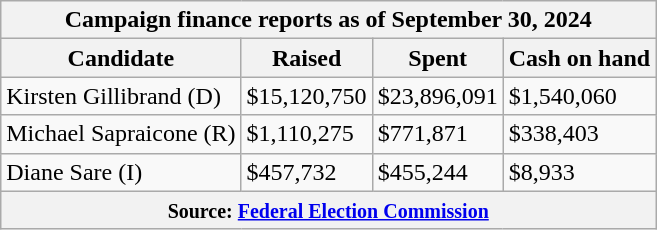<table class="wikitable sortable">
<tr>
<th colspan=4>Campaign finance reports as of September 30, 2024</th>
</tr>
<tr style="text-align:center;">
<th>Candidate</th>
<th>Raised</th>
<th>Spent</th>
<th>Cash on hand</th>
</tr>
<tr>
<td>Kirsten Gillibrand (D)</td>
<td>$15,120,750</td>
<td>$23,896,091</td>
<td>$1,540,060</td>
</tr>
<tr>
<td>Michael Sapraicone (R)</td>
<td>$1,110,275</td>
<td>$771,871</td>
<td>$338,403</td>
</tr>
<tr>
<td>Diane Sare (I)</td>
<td>$457,732</td>
<td>$455,244</td>
<td>$8,933</td>
</tr>
<tr>
<th colspan="4"><small>Source: <a href='#'>Federal Election Commission</a></small></th>
</tr>
</table>
